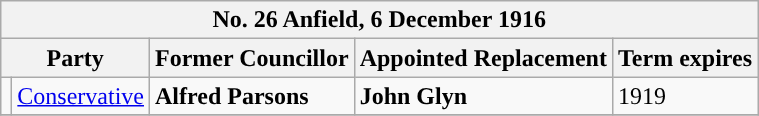<table class="wikitable">
<tr>
<th colspan="5"><strong>No. 26 Anfield, 6 December 1916</strong></th>
</tr>
<tr>
<th colspan="2">Party</th>
<th>Former Councillor</th>
<th>Appointed Replacement</th>
<th>Term expires</th>
</tr>
<tr>
<td style="background-color:"></td>
<td><a href='#'>Conservative</a></td>
<td><strong>Alfred Parsons</strong></td>
<td><strong>John Glyn</strong></td>
<td>1919</td>
</tr>
<tr>
</tr>
</table>
